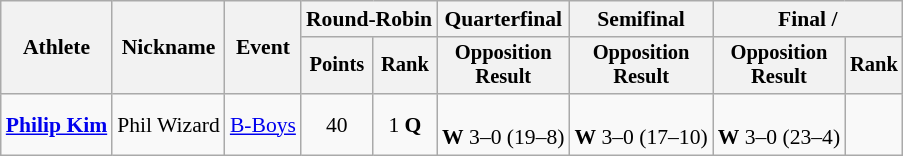<table class=wikitable style="font-size:90%">
<tr>
<th rowspan=2>Athlete</th>
<th rowspan=2>Nickname</th>
<th rowspan=2>Event</th>
<th colspan=2>Round-Robin</th>
<th>Quarterfinal</th>
<th>Semifinal</th>
<th colspan=2>Final / </th>
</tr>
<tr style="font-size: 95%">
<th>Points</th>
<th>Rank</th>
<th>Opposition<br>Result</th>
<th>Opposition<br>Result</th>
<th>Opposition<br>Result</th>
<th>Rank</th>
</tr>
<tr align=center>
<td align=left><strong><a href='#'>Philip Kim</a></strong></td>
<td align=left>Phil Wizard</td>
<td align=left><a href='#'>B-Boys</a></td>
<td>40</td>
<td>1 <strong>Q</strong></td>
<td><br><strong>W</strong> 3–0 (19–8)</td>
<td><br><strong>W</strong> 3–0 (17–10)</td>
<td><br><strong>W</strong> 3–0 (23–4)</td>
<td></td>
</tr>
</table>
